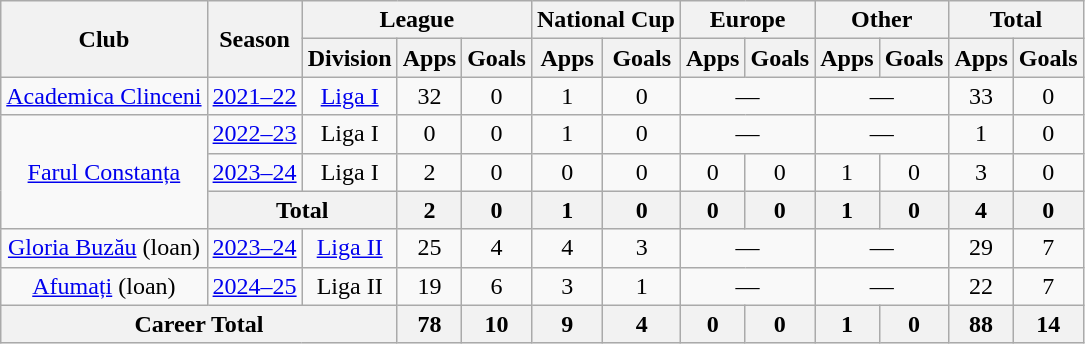<table class=wikitable style=text-align:center>
<tr>
<th rowspan=2>Club</th>
<th rowspan=2>Season</th>
<th colspan=3>League</th>
<th colspan=2>National Cup</th>
<th colspan=2>Europe</th>
<th colspan=2>Other</th>
<th colspan=2>Total</th>
</tr>
<tr>
<th>Division</th>
<th>Apps</th>
<th>Goals</th>
<th>Apps</th>
<th>Goals</th>
<th>Apps</th>
<th>Goals</th>
<th>Apps</th>
<th>Goals</th>
<th>Apps</th>
<th>Goals</th>
</tr>
<tr>
<td><a href='#'>Academica Clinceni</a></td>
<td><a href='#'>2021–22</a></td>
<td><a href='#'>Liga I</a></td>
<td>32</td>
<td>0</td>
<td>1</td>
<td>0</td>
<td colspan="2">—</td>
<td colspan="2">—</td>
<td>33</td>
<td>0</td>
</tr>
<tr>
<td rowspan="3"><a href='#'>Farul Constanța</a></td>
<td><a href='#'>2022–23</a></td>
<td>Liga I</td>
<td>0</td>
<td>0</td>
<td>1</td>
<td>0</td>
<td colspan="2">—</td>
<td colspan="2">—</td>
<td>1</td>
<td>0</td>
</tr>
<tr>
<td><a href='#'>2023–24</a></td>
<td rowspan="1">Liga I</td>
<td>2</td>
<td>0</td>
<td>0</td>
<td>0</td>
<td>0</td>
<td>0</td>
<td>1</td>
<td>0</td>
<td>3</td>
<td>0</td>
</tr>
<tr>
<th colspan="2">Total</th>
<th>2</th>
<th>0</th>
<th>1</th>
<th>0</th>
<th>0</th>
<th>0</th>
<th>1</th>
<th>0</th>
<th>4</th>
<th>0</th>
</tr>
<tr>
<td><a href='#'>Gloria Buzău</a> (loan)</td>
<td><a href='#'>2023–24</a></td>
<td><a href='#'>Liga II</a></td>
<td>25</td>
<td>4</td>
<td>4</td>
<td>3</td>
<td colspan="2">—</td>
<td colspan="2">—</td>
<td>29</td>
<td>7</td>
</tr>
<tr>
<td><a href='#'>Afumați</a> (loan)</td>
<td><a href='#'>2024–25</a></td>
<td>Liga II</td>
<td>19</td>
<td>6</td>
<td>3</td>
<td>1</td>
<td colspan="2">—</td>
<td colspan="2">—</td>
<td>22</td>
<td>7</td>
</tr>
<tr>
<th colspan="3">Career Total</th>
<th>78</th>
<th>10</th>
<th>9</th>
<th>4</th>
<th>0</th>
<th>0</th>
<th>1</th>
<th>0</th>
<th>88</th>
<th>14</th>
</tr>
</table>
